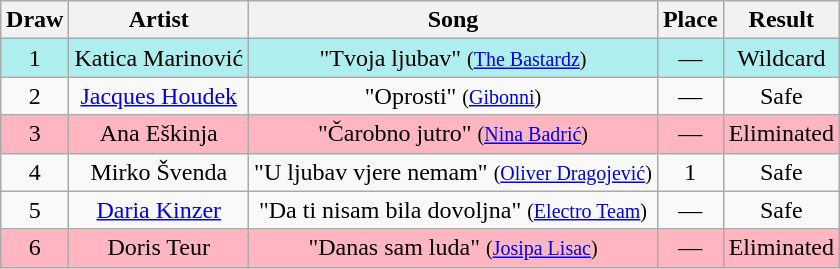<table class="wikitable plainrowheaders" style="margin: 1em auto 1em auto; text-align:center;">
<tr>
<th>Draw</th>
<th>Artist</th>
<th>Song </th>
<th>Place</th>
<th>Result</th>
</tr>
<tr style="background:paleturquoise;">
<td>1</td>
<td>Katica Marinović</td>
<td>"Tvoja ljubav" <small>(<a href='#'>The Bastardz</a>)</small></td>
<td>—</td>
<td>Wildcard</td>
</tr>
<tr>
<td>2</td>
<td><a href='#'>Jacques Houdek</a></td>
<td>"Oprosti" <small>(<a href='#'>Gibonni</a>)</small></td>
<td>—</td>
<td>Safe</td>
</tr>
<tr style="background:lightpink;">
<td>3</td>
<td>Ana Eškinja</td>
<td>"Čarobno jutro" <small>(<a href='#'>Nina Badrić</a>)</small></td>
<td>—</td>
<td>Eliminated</td>
</tr>
<tr>
<td>4</td>
<td>Mirko Švenda</td>
<td>"U ljubav vjere nemam" <small>(<a href='#'>Oliver Dragojević</a>)</small></td>
<td>1</td>
<td>Safe</td>
</tr>
<tr>
<td>5</td>
<td><a href='#'>Daria Kinzer</a></td>
<td>"Da ti nisam bila dovoljna" <small>(<a href='#'>Electro Team</a>)</small></td>
<td>—</td>
<td>Safe</td>
</tr>
<tr style="background:lightpink;">
<td>6</td>
<td>Doris Teur</td>
<td>"Danas sam luda" <small>(<a href='#'>Josipa Lisac</a>)</small></td>
<td>—</td>
<td>Eliminated</td>
</tr>
</table>
